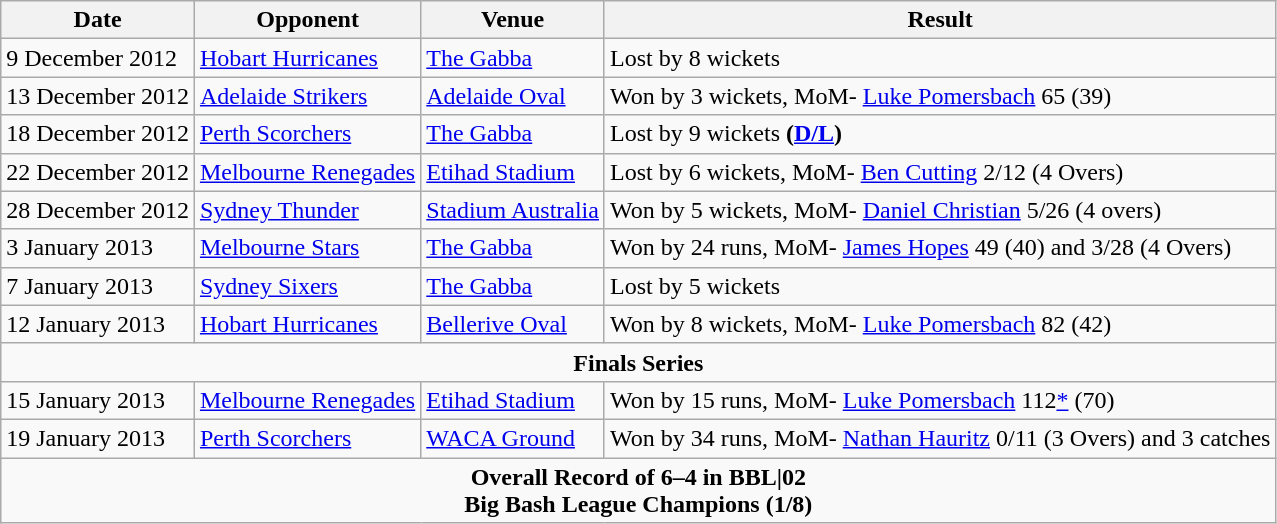<table class="wikitable">
<tr>
<th>Date</th>
<th>Opponent</th>
<th>Venue</th>
<th>Result</th>
</tr>
<tr align= style="background:#fbb; ">
<td>9 December 2012</td>
<td><a href='#'>Hobart Hurricanes</a></td>
<td><a href='#'>The Gabba</a></td>
<td>Lost by 8 wickets</td>
</tr>
<tr align= style="background:#c3fdb8;">
<td>13 December 2012</td>
<td><a href='#'>Adelaide Strikers</a></td>
<td><a href='#'>Adelaide Oval</a></td>
<td>Won by 3 wickets, MoM-  <a href='#'>Luke Pomersbach</a> 65 (39)</td>
</tr>
<tr align= style="background:#fbb; ">
<td>18 December 2012</td>
<td><a href='#'>Perth Scorchers</a></td>
<td><a href='#'>The Gabba</a></td>
<td>Lost by 9 wickets <strong>(<a href='#'>D/L</a>)</strong></td>
</tr>
<tr align= style="background:#fbb; ">
<td>22 December 2012</td>
<td><a href='#'>Melbourne Renegades</a></td>
<td><a href='#'>Etihad Stadium</a></td>
<td>Lost by 6 wickets, MoM-  <a href='#'>Ben Cutting</a> 2/12 (4 Overs)</td>
</tr>
<tr align= style="background:#c3fdb8;">
<td>28 December 2012</td>
<td><a href='#'>Sydney Thunder</a></td>
<td><a href='#'>Stadium Australia</a></td>
<td>Won by 5 wickets, MoM-  <a href='#'>Daniel Christian</a> 5/26 (4 overs)</td>
</tr>
<tr align= style="background:#c3fdb8;">
<td>3 January 2013</td>
<td><a href='#'>Melbourne Stars</a></td>
<td><a href='#'>The Gabba</a></td>
<td>Won by 24 runs, MoM-  <a href='#'>James Hopes</a> 49 (40) and 3/28 (4 Overs)</td>
</tr>
<tr align= style="background:#fbb; ">
<td>7 January 2013</td>
<td><a href='#'>Sydney Sixers</a></td>
<td><a href='#'>The Gabba</a></td>
<td>Lost by 5 wickets</td>
</tr>
<tr align= style="background:#c3fdb8;">
<td>12 January 2013</td>
<td><a href='#'>Hobart Hurricanes</a></td>
<td><a href='#'>Bellerive Oval</a></td>
<td>Won by 8 wickets, MoM-  <a href='#'>Luke Pomersbach</a> 82 (42)</td>
</tr>
<tr>
<td colspan="4" style="text-align: center; "><strong>Finals Series</strong></td>
</tr>
<tr align= style="background:#c3fdb8;">
<td>15 January 2013</td>
<td><a href='#'>Melbourne Renegades</a></td>
<td><a href='#'>Etihad Stadium</a></td>
<td>Won by 15 runs, MoM-  <a href='#'>Luke Pomersbach</a> 112<a href='#'>*</a> (70)</td>
</tr>
<tr align= style="background:#c3fdb8;">
<td>19 January 2013</td>
<td><a href='#'>Perth Scorchers</a></td>
<td><a href='#'>WACA Ground</a></td>
<td>Won by 34 runs, MoM-  <a href='#'>Nathan Hauritz</a> 0/11 (3 Overs) and 3 catches</td>
</tr>
<tr>
<td colspan="4" style="text-align: center; "><strong>Overall Record of 6–4 in BBL|02</strong><br><strong>Big Bash League Champions (1/8)</strong></td>
</tr>
</table>
